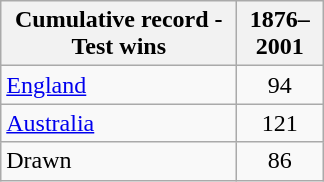<table class="wikitable" style="text-align:center;">
<tr>
<th width="150">Cumulative record - Test wins</th>
<th width="50">1876–2001</th>
</tr>
<tr>
<td style="text-align:left;"><a href='#'>England</a></td>
<td>94</td>
</tr>
<tr>
<td style="text-align:left;"><a href='#'>Australia</a></td>
<td>121</td>
</tr>
<tr>
<td style="text-align:left;">Drawn</td>
<td>86</td>
</tr>
</table>
